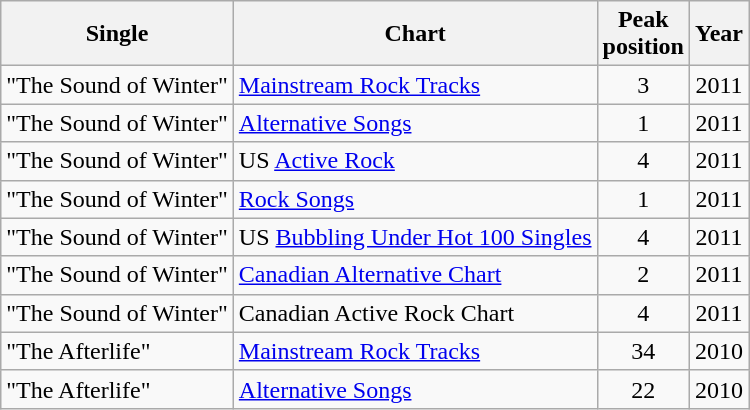<table class="wikitable sortable">
<tr>
<th>Single</th>
<th>Chart</th>
<th>Peak<br>position</th>
<th>Year</th>
</tr>
<tr>
<td>"The Sound of Winter"</td>
<td><a href='#'>Mainstream Rock Tracks</a></td>
<td style="text-align:center;">3</td>
<td style="text-align:center;">2011</td>
</tr>
<tr>
<td>"The Sound of Winter"</td>
<td><a href='#'>Alternative Songs</a></td>
<td style="text-align:center;">1</td>
<td style="text-align:center;">2011</td>
</tr>
<tr>
<td>"The Sound of Winter"</td>
<td>US <a href='#'>Active Rock</a></td>
<td style="text-align:center;">4</td>
<td style="text-align:center;">2011</td>
</tr>
<tr>
<td>"The Sound of Winter"</td>
<td><a href='#'>Rock Songs</a></td>
<td style="text-align:center;">1</td>
<td style="text-align:center;">2011</td>
</tr>
<tr>
<td>"The Sound of Winter"</td>
<td>US <a href='#'>Bubbling Under Hot 100 Singles</a></td>
<td style="text-align:center;">4</td>
<td style="text-align:center;">2011</td>
</tr>
<tr>
<td>"The Sound of Winter"</td>
<td><a href='#'>Canadian Alternative Chart</a></td>
<td style="text-align:center;">2</td>
<td style="text-align:center;">2011</td>
</tr>
<tr>
<td>"The Sound of Winter"</td>
<td>Canadian Active Rock Chart</td>
<td style="text-align:center;">4</td>
<td style="text-align:center;">2011</td>
</tr>
<tr>
<td>"The Afterlife"</td>
<td><a href='#'>Mainstream Rock Tracks</a></td>
<td style="text-align:center;">34</td>
<td style="text-align:center;">2010</td>
</tr>
<tr>
<td>"The Afterlife"</td>
<td><a href='#'>Alternative Songs</a></td>
<td style="text-align:center;">22</td>
<td style="text-align:center;">2010</td>
</tr>
</table>
